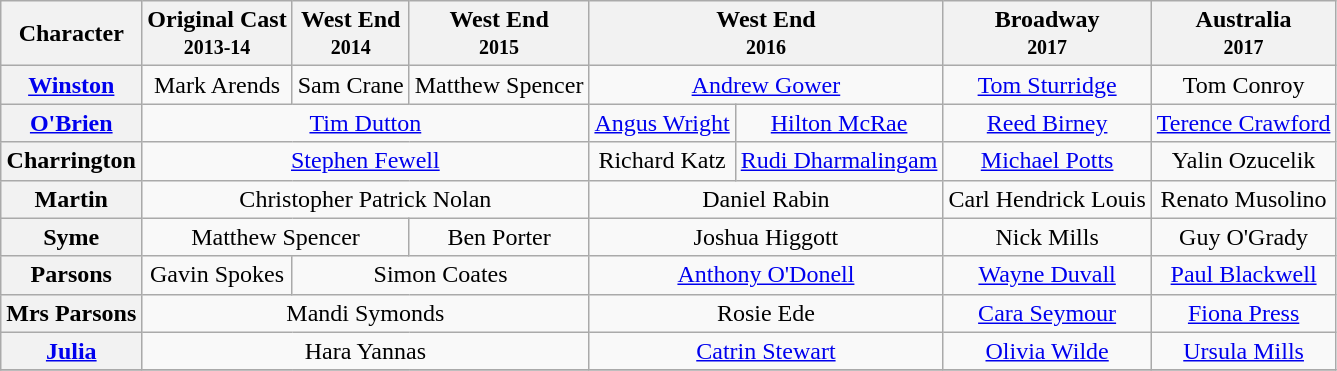<table class="wikitable">
<tr>
<th scope="col">Character</th>
<th scope="col" class="unsortable">Original Cast<br><small>2013-14</small></th>
<th>West End<br><small>2014</small></th>
<th>West End<br><small>2015</small></th>
<th colspan="2">West End<br><small>2016</small></th>
<th>Broadway<br><small>2017</small></th>
<th>Australia<br><small>2017</small></th>
</tr>
<tr>
<th scope="row"><a href='#'>Winston</a></th>
<td align="center">Mark Arends</td>
<td align="center">Sam Crane</td>
<td align="center">Matthew Spencer</td>
<td align="center"  colspan="2"><a href='#'>Andrew Gower</a></td>
<td align="center"><a href='#'>Tom Sturridge</a></td>
<td align="center">Tom Conroy</td>
</tr>
<tr>
<th scope="row"><a href='#'>O'Brien</a></th>
<td colspan="3" align="center"><a href='#'>Tim Dutton</a></td>
<td align="center"><a href='#'>Angus Wright</a></td>
<td align="center"><a href='#'>Hilton McRae</a></td>
<td align="center"><a href='#'>Reed Birney</a></td>
<td align="center"><a href='#'>Terence Crawford</a></td>
</tr>
<tr>
<th scope="row">Charrington</th>
<td colspan="3" align="center"><a href='#'>Stephen Fewell</a></td>
<td align="center">Richard Katz</td>
<td align="center"><a href='#'>Rudi Dharmalingam</a></td>
<td align="center"><a href='#'>Michael Potts</a></td>
<td align="center">Yalin Ozucelik</td>
</tr>
<tr>
<th scope="row">Martin</th>
<td colspan="3" align="center">Christopher Patrick Nolan</td>
<td colspan="2" align="center">Daniel Rabin</td>
<td align="center">Carl Hendrick Louis</td>
<td align="center">Renato Musolino</td>
</tr>
<tr>
<th scope="row">Syme</th>
<td colspan="2" align="center">Matthew Spencer</td>
<td align="center">Ben Porter</td>
<td colspan="2" align="center">Joshua Higgott</td>
<td align="center">Nick Mills</td>
<td align="center">Guy O'Grady</td>
</tr>
<tr>
<th scope="row">Parsons</th>
<td align="center">Gavin Spokes</td>
<td colspan="2" align="center">Simon Coates</td>
<td colspan="2" align="center"><a href='#'>Anthony O'Donell</a></td>
<td align="center"><a href='#'>Wayne Duvall</a></td>
<td align="center"><a href='#'>Paul Blackwell</a></td>
</tr>
<tr>
<th scope="row">Mrs Parsons</th>
<td colspan="3" align="center">Mandi Symonds</td>
<td colspan="2" align="center">Rosie Ede</td>
<td align="center"><a href='#'>Cara Seymour</a></td>
<td align="center"><a href='#'>Fiona Press</a></td>
</tr>
<tr>
<th scope="row"><a href='#'>Julia</a></th>
<td colspan="3" align="center">Hara Yannas</td>
<td colspan="2" align="center"><a href='#'>Catrin Stewart</a></td>
<td align="center"><a href='#'>Olivia Wilde</a></td>
<td align="center"><a href='#'>Ursula Mills</a></td>
</tr>
<tr>
</tr>
</table>
